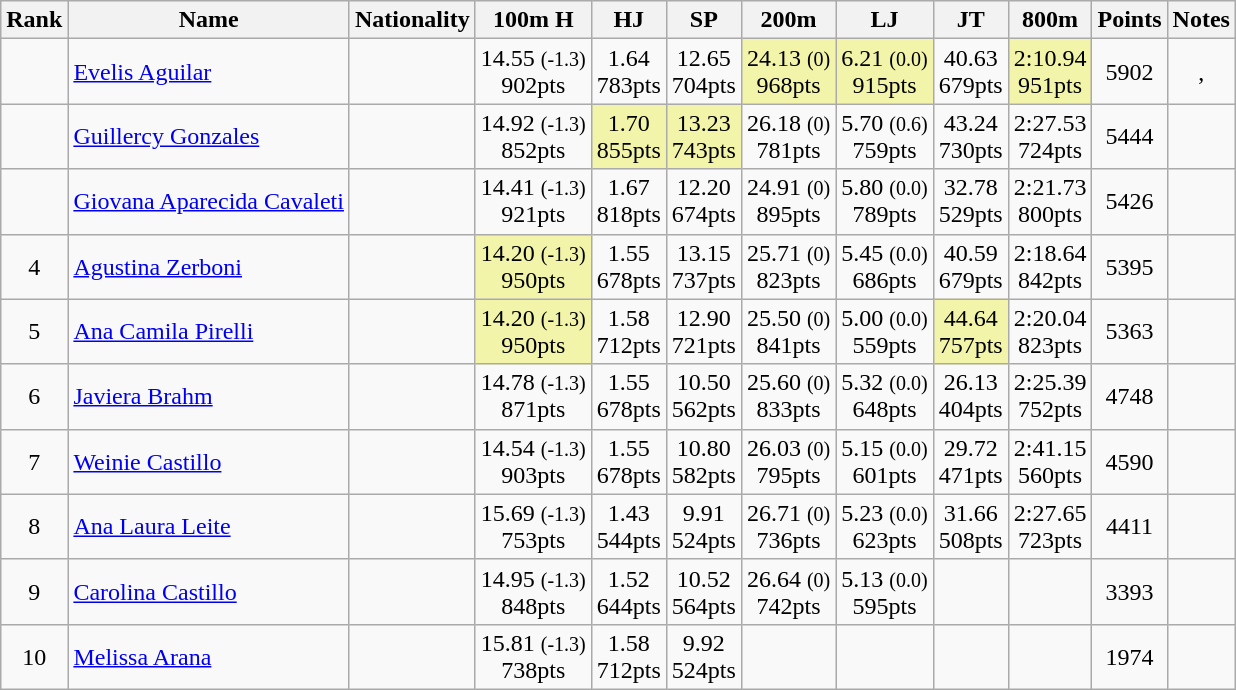<table class="wikitable sortable" style="text-align:center">
<tr>
<th>Rank</th>
<th>Name</th>
<th>Nationality</th>
<th>100m H</th>
<th>HJ</th>
<th>SP</th>
<th>200m</th>
<th>LJ</th>
<th>JT</th>
<th>800m</th>
<th>Points</th>
<th>Notes</th>
</tr>
<tr>
<td align=center></td>
<td align=left><a href='#'>Evelis Aguilar</a></td>
<td align=left></td>
<td>14.55 <small>(-1.3)</small><br> 902pts</td>
<td>1.64<br> 783pts</td>
<td>12.65<br> 704pts</td>
<td bgcolor=#F2F5A9>24.13 <small>(0)</small><br> 968pts</td>
<td bgcolor=#F2F5A9>6.21 <small>(0.0)</small><br> 915pts</td>
<td>40.63<br> 679pts</td>
<td bgcolor=#F2F5A9>2:10.94<br> 951pts</td>
<td>5902</td>
<td><strong></strong>, <strong></strong></td>
</tr>
<tr>
<td align=center></td>
<td align=left><a href='#'>Guillercy Gonzales</a></td>
<td align=left></td>
<td>14.92 <small>(-1.3)</small><br> 852pts</td>
<td bgcolor=#F2F5A9>1.70<br> 855pts</td>
<td bgcolor=#F2F5A9>13.23<br> 743pts</td>
<td>26.18 <small>(0)</small><br> 781pts</td>
<td>5.70 <small>(0.6)</small><br> 759pts</td>
<td>43.24<br> 730pts</td>
<td>2:27.53<br> 724pts</td>
<td>5444</td>
<td></td>
</tr>
<tr>
<td align=center></td>
<td align=left><a href='#'>Giovana Aparecida Cavaleti</a></td>
<td align=left></td>
<td>14.41 <small>(-1.3)</small><br> 921pts</td>
<td>1.67<br> 818pts</td>
<td>12.20<br> 674pts</td>
<td>24.91 <small>(0)</small><br> 895pts</td>
<td>5.80 <small>(0.0)</small><br> 789pts</td>
<td>32.78<br> 529pts</td>
<td>2:21.73<br> 800pts</td>
<td>5426</td>
<td></td>
</tr>
<tr>
<td align=center>4</td>
<td align=left><a href='#'>Agustina Zerboni</a></td>
<td align=left></td>
<td bgcolor=#F2F5A9>14.20 <small>(-1.3)</small><br> 950pts</td>
<td>1.55<br> 678pts</td>
<td>13.15<br> 737pts</td>
<td>25.71 <small>(0)</small><br> 823pts</td>
<td>5.45 <small>(0.0)</small><br> 686pts</td>
<td>40.59<br> 679pts</td>
<td>2:18.64<br> 842pts</td>
<td>5395</td>
<td></td>
</tr>
<tr>
<td align=center>5</td>
<td align=left><a href='#'>Ana Camila Pirelli</a></td>
<td align=left></td>
<td bgcolor=#F2F5A9>14.20 <small>(-1.3)</small><br> 950pts</td>
<td>1.58<br> 712pts</td>
<td>12.90<br> 721pts</td>
<td>25.50 <small>(0)</small><br> 841pts</td>
<td>5.00 <small>(0.0)</small><br> 559pts</td>
<td bgcolor=#F2F5A9>44.64<br> 757pts</td>
<td>2:20.04<br> 823pts</td>
<td>5363</td>
<td></td>
</tr>
<tr>
<td align=center>6</td>
<td align=left><a href='#'>Javiera Brahm</a></td>
<td align=left></td>
<td>14.78 <small>(-1.3)</small><br> 871pts</td>
<td>1.55<br> 678pts</td>
<td>10.50<br> 562pts</td>
<td>25.60 <small>(0)</small><br> 833pts</td>
<td>5.32 <small>(0.0)</small><br> 648pts</td>
<td>26.13<br> 404pts</td>
<td>2:25.39<br> 752pts</td>
<td>4748</td>
<td></td>
</tr>
<tr>
<td align=center>7</td>
<td align=left><a href='#'>Weinie Castillo</a></td>
<td align=left></td>
<td>14.54 <small>(-1.3)</small><br> 903pts</td>
<td>1.55<br> 678pts</td>
<td>10.80<br> 582pts</td>
<td>26.03 <small>(0)</small><br> 795pts</td>
<td>5.15 <small>(0.0)</small><br> 601pts</td>
<td>29.72<br> 471pts</td>
<td>2:41.15<br> 560pts</td>
<td>4590</td>
<td></td>
</tr>
<tr>
<td align=center>8</td>
<td align=left><a href='#'>Ana Laura Leite</a></td>
<td align=left></td>
<td>15.69 <small>(-1.3)</small><br> 753pts</td>
<td>1.43<br> 544pts</td>
<td>9.91<br> 524pts</td>
<td>26.71 <small>(0)</small><br> 736pts</td>
<td>5.23 <small>(0.0)</small><br> 623pts</td>
<td>31.66<br> 508pts</td>
<td>2:27.65<br> 723pts</td>
<td>4411</td>
<td></td>
</tr>
<tr>
<td align=center>9</td>
<td align=left><a href='#'>Carolina Castillo</a></td>
<td align=left></td>
<td>14.95 <small>(-1.3)</small><br> 848pts</td>
<td>1.52<br> 644pts</td>
<td>10.52<br> 564pts</td>
<td>26.64 <small>(0)</small><br> 742pts</td>
<td>5.13 <small>(0.0)</small><br> 595pts</td>
<td></td>
<td></td>
<td>3393</td>
<td></td>
</tr>
<tr>
<td align=center>10</td>
<td align=left><a href='#'>Melissa Arana</a></td>
<td align=left></td>
<td>15.81 <small>(-1.3)</small><br> 738pts</td>
<td>1.58<br> 712pts</td>
<td>9.92<br> 524pts</td>
<td></td>
<td></td>
<td></td>
<td></td>
<td>1974</td>
<td></td>
</tr>
</table>
